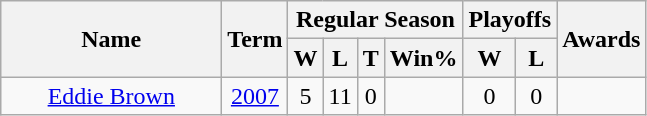<table class="wikitable">
<tr>
<th rowspan="2" style="width:140px;">Name</th>
<th rowspan="2">Term</th>
<th colspan="4">Regular Season</th>
<th colspan="2">Playoffs</th>
<th rowspan="2">Awards</th>
</tr>
<tr>
<th>W</th>
<th>L</th>
<th>T</th>
<th>Win%</th>
<th>W</th>
<th>L</th>
</tr>
<tr>
<td style="text-align:center;"><a href='#'>Eddie Brown</a></td>
<td style="text-align:center;"><a href='#'>2007</a></td>
<td style="text-align:center;">5</td>
<td style="text-align:center;">11</td>
<td style="text-align:center;">0</td>
<td style="text-align:center;"></td>
<td style="text-align:center;">0</td>
<td style="text-align:center;">0</td>
<td style="text-align:center;"></td>
</tr>
</table>
